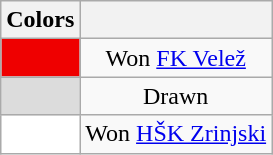<table class="wikitable">
<tr>
<th>Colors</th>
<th></th>
</tr>
<tr>
<td style="background:#ef0000;"></td>
<td align=center>Won <a href='#'>FK Velež</a></td>
</tr>
<tr>
<td style="background:#dcdcdc;"></td>
<td align=center>Drawn</td>
</tr>
<tr>
<td style="background:#ffffff;"></td>
<td align=center>Won <a href='#'>HŠK Zrinjski</a></td>
</tr>
</table>
